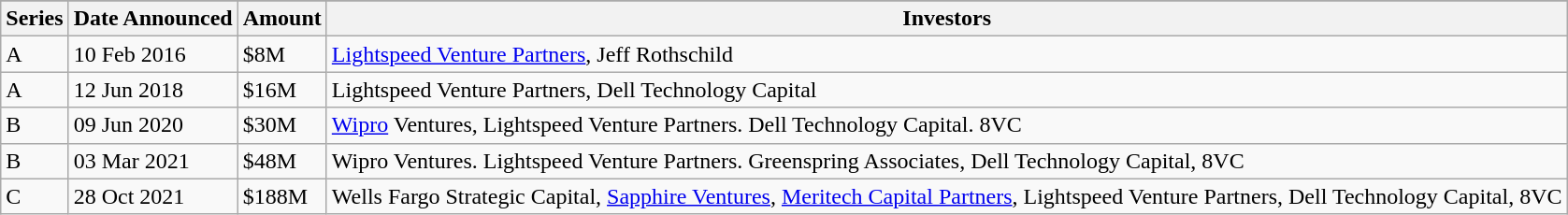<table class="wikitable">
<tr>
</tr>
<tr>
<th scope="col">Series</th>
<th scope="col">Date Announced</th>
<th scope="col">Amount</th>
<th scope="col">Investors</th>
</tr>
<tr>
<td>A</td>
<td>10 Feb 2016</td>
<td>$8M</td>
<td><a href='#'>Lightspeed Venture Partners</a>, Jeff Rothschild</td>
</tr>
<tr>
<td>A</td>
<td>12 Jun 2018</td>
<td>$16M</td>
<td>Lightspeed Venture Partners, Dell Technology Capital</td>
</tr>
<tr>
<td>B</td>
<td>09 Jun 2020</td>
<td>$30M</td>
<td><a href='#'>Wipro</a> Ventures, Lightspeed Venture Partners. Dell Technology Capital. 8VC </td>
</tr>
<tr>
<td>B</td>
<td>03 Mar 2021</td>
<td>$48M</td>
<td>Wipro Ventures. Lightspeed Venture Partners. Greenspring Associates, Dell Technology Capital, 8VC</td>
</tr>
<tr>
<td>C</td>
<td>28 Oct 2021</td>
<td>$188M</td>
<td>Wells Fargo Strategic Capital, <a href='#'>Sapphire Ventures</a>, <a href='#'>Meritech Capital Partners</a>, Lightspeed Venture Partners, Dell Technology Capital, 8VC</td>
</tr>
</table>
